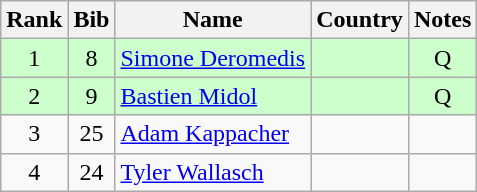<table class="wikitable" style="text-align:center;">
<tr>
<th>Rank</th>
<th>Bib</th>
<th>Name</th>
<th>Country</th>
<th>Notes</th>
</tr>
<tr bgcolor=ccffcc>
<td>1</td>
<td>8</td>
<td align=left><a href='#'>Simone Deromedis</a></td>
<td align=left></td>
<td>Q</td>
</tr>
<tr bgcolor=ccffcc>
<td>2</td>
<td>9</td>
<td align=left><a href='#'>Bastien Midol</a></td>
<td align=left></td>
<td>Q</td>
</tr>
<tr>
<td>3</td>
<td>25</td>
<td align=left><a href='#'>Adam Kappacher</a></td>
<td align=left></td>
<td></td>
</tr>
<tr>
<td>4</td>
<td>24</td>
<td align=left><a href='#'>Tyler Wallasch</a></td>
<td align=left></td>
<td></td>
</tr>
</table>
